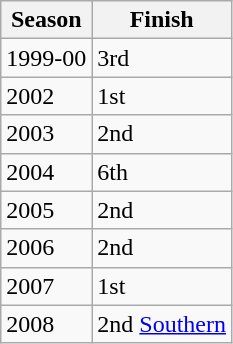<table class="wikitable">
<tr>
<th>Season</th>
<th>Finish</th>
</tr>
<tr>
<td>1999-00</td>
<td>3rd</td>
</tr>
<tr>
<td>2002</td>
<td>1st</td>
</tr>
<tr>
<td>2003</td>
<td>2nd</td>
</tr>
<tr>
<td>2004</td>
<td>6th</td>
</tr>
<tr>
<td>2005</td>
<td>2nd</td>
</tr>
<tr>
<td>2006</td>
<td>2nd</td>
</tr>
<tr>
<td>2007</td>
<td>1st</td>
</tr>
<tr>
<td>2008</td>
<td>2nd <a href='#'>Southern</a></td>
</tr>
</table>
